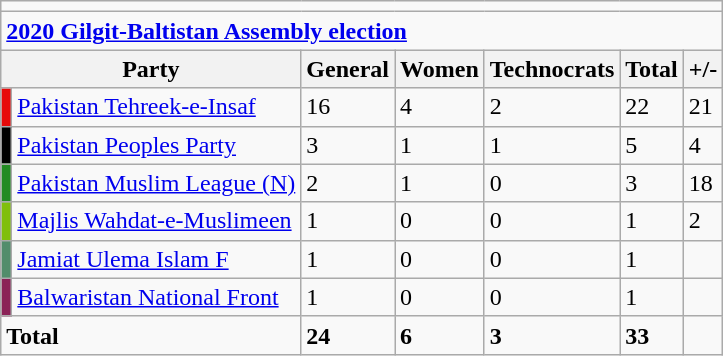<table class="wikitable">
<tr>
<td colspan="7"></td>
</tr>
<tr>
<td colspan="7"><strong><a href='#'>2020 Gilgit-Baltistan Assembly election</a></strong></td>
</tr>
<tr>
<th colspan="2">Party</th>
<th>General</th>
<th>Women</th>
<th>Technocrats</th>
<th>Total</th>
<th>+/-</th>
</tr>
<tr>
<td style="color:inherit;background:#E70A0A"></td>
<td><a href='#'>Pakistan Tehreek-e-Insaf</a></td>
<td>16</td>
<td>4</td>
<td>2</td>
<td>22</td>
<td>21</td>
</tr>
<tr>
<td style="color:inherit;background:#000000"></td>
<td><a href='#'>Pakistan Peoples Party</a></td>
<td>3</td>
<td>1</td>
<td>1</td>
<td>5</td>
<td>4</td>
</tr>
<tr>
<td style="color:inherit;background:#228b22"></td>
<td><a href='#'>Pakistan Muslim League (N)</a></td>
<td>2</td>
<td>1</td>
<td>0</td>
<td>3</td>
<td>18</td>
</tr>
<tr>
<td style="color:inherit;background:#80bf0b"></td>
<td><a href='#'>Majlis Wahdat-e-Muslimeen</a></td>
<td>1</td>
<td>0</td>
<td>0</td>
<td>1</td>
<td>2</td>
</tr>
<tr>
<td style="color:inherit;background:#528d6b"></td>
<td><a href='#'>Jamiat Ulema Islam F</a></td>
<td>1</td>
<td>0</td>
<td>0</td>
<td>1</td>
<td></td>
</tr>
<tr>
<td style="color:inherit;background:#8b2257"></td>
<td><a href='#'>Balwaristan National Front</a></td>
<td>1</td>
<td>0</td>
<td>0</td>
<td>1</td>
<td></td>
</tr>
<tr>
<td colspan="2"><strong>Total</strong></td>
<td><strong>24</strong></td>
<td><strong>6</strong></td>
<td><strong>3</strong></td>
<td><strong>33</strong></td>
<td></td>
</tr>
</table>
